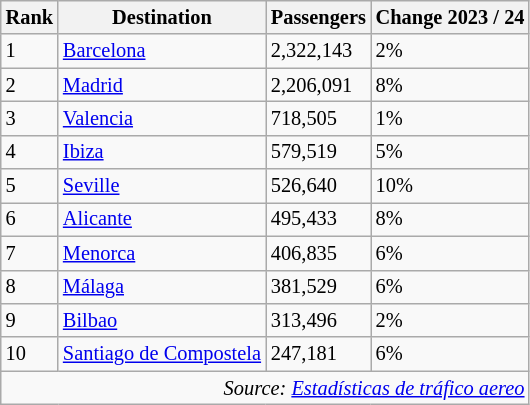<table class="wikitable" style="font-size: 85%; width:align">
<tr>
<th>Rank</th>
<th>Destination</th>
<th>Passengers</th>
<th>Change 2023 / 24</th>
</tr>
<tr>
<td>1</td>
<td><a href='#'>Barcelona</a></td>
<td>2,322,143</td>
<td> 2%</td>
</tr>
<tr>
<td>2</td>
<td><a href='#'>Madrid</a></td>
<td>2,206,091</td>
<td> 8%</td>
</tr>
<tr>
<td>3</td>
<td><a href='#'>Valencia</a></td>
<td>718,505</td>
<td> 1%</td>
</tr>
<tr>
<td>4</td>
<td><a href='#'>Ibiza</a></td>
<td>579,519</td>
<td> 5%</td>
</tr>
<tr>
<td>5</td>
<td><a href='#'>Seville</a></td>
<td>526,640</td>
<td> 10%</td>
</tr>
<tr>
<td>6</td>
<td><a href='#'>Alicante</a></td>
<td>495,433</td>
<td> 8%</td>
</tr>
<tr>
<td>7</td>
<td><a href='#'>Menorca</a></td>
<td>406,835</td>
<td> 6%</td>
</tr>
<tr>
<td>8</td>
<td><a href='#'>Málaga</a></td>
<td>381,529</td>
<td> 6%</td>
</tr>
<tr>
<td>9</td>
<td><a href='#'>Bilbao</a></td>
<td>313,496</td>
<td> 2%</td>
</tr>
<tr>
<td>10</td>
<td><a href='#'>Santiago de Compostela</a></td>
<td>247,181</td>
<td> 6%</td>
</tr>
<tr>
<td colspan="4" style="text-align:right;"><em>Source: <a href='#'>Estadísticas de tráfico aereo</a></em></td>
</tr>
</table>
